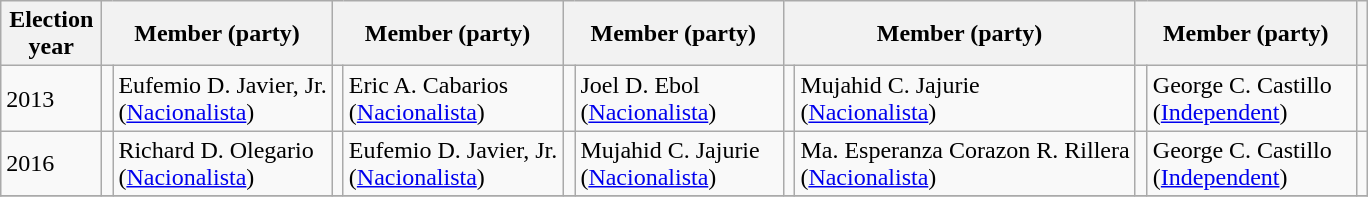<table class=wikitable>
<tr>
<th width=60px>Election<br>year</th>
<th colspan=2 width=140px>Member (party)</th>
<th colspan=2 width=140px>Member (party)</th>
<th colspan=2 width=140px>Member (party)</th>
<th colspan=2 width=140px>Member (party)</th>
<th colspan=2 width=140px>Member (party)</th>
<th !></th>
</tr>
<tr>
<td>2013</td>
<td bgcolor=></td>
<td>Eufemio D. Javier, Jr.<br>(<a href='#'>Nacionalista</a>)</td>
<td bgcolor=></td>
<td>Eric A. Cabarios<br>(<a href='#'>Nacionalista</a>)</td>
<td bgcolor=></td>
<td>Joel D. Ebol<br>(<a href='#'>Nacionalista</a>)</td>
<td bgcolor=></td>
<td>Mujahid C. Jajurie<br>(<a href='#'>Nacionalista</a>)</td>
<td bgcolor=></td>
<td>George C. Castillo<br>(<a href='#'>Independent</a>)</td>
<td></td>
</tr>
<tr>
<td>2016</td>
<td bgcolor=></td>
<td>Richard D. Olegario<br>(<a href='#'>Nacionalista</a>)</td>
<td bgcolor=></td>
<td>Eufemio D. Javier, Jr.<br>(<a href='#'>Nacionalista</a>)</td>
<td bgcolor=></td>
<td>Mujahid C. Jajurie<br>(<a href='#'>Nacionalista</a>)</td>
<td bgcolor=></td>
<td>Ma. Esperanza Corazon R. Rillera<br>(<a href='#'>Nacionalista</a>)</td>
<td bgcolor=></td>
<td>George C. Castillo<br>(<a href='#'>Independent</a>)</td>
<td></td>
</tr>
<tr>
</tr>
</table>
